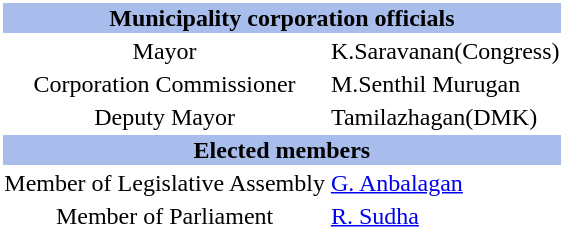<table class="toccolours" style="clear:right; float:right; background:#ffffff; margin: 0 0 0.5em 1em; width:220">
<tr>
<th style="background:#A8BDEC" align="center" colspan="2"><strong>Municipality corporation officials</strong></th>
</tr>
<tr>
<td align="center">Mayor</td>
<td>K.Saravanan(Congress) </td>
</tr>
<tr>
<td align="center">Corporation Commissioner</td>
<td>M.Senthil Murugan</td>
</tr>
<tr>
<td align="center">Deputy Mayor</td>
<td>Tamilazhagan(DMK)</td>
</tr>
<tr>
<th style="background:#A8BDEC" align="center" colspan="2"><strong>Elected members</strong></th>
</tr>
<tr>
<td align="center">Member of Legislative Assembly</td>
<td><a href='#'>G. Anbalagan</a></td>
</tr>
<tr>
<td align="center">Member of Parliament</td>
<td><a href='#'>R. Sudha </a></td>
</tr>
</table>
